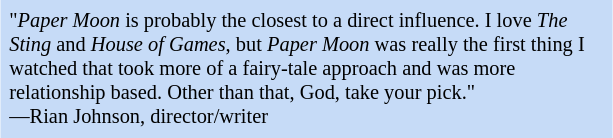<table class="toccolours" style="float: right; margin-left: 1em; margin-right: 2em; font-size: 85%; background:#c6dbf7; color:black; width:30em; max-width: 40%;" cellspacing="5">
<tr>
<td style="text-align: left;">"<em>Paper Moon</em> is probably the closest to a direct influence. I love <em>The Sting</em> and <em>House of Games</em>, but <em>Paper Moon</em> was really the first thing I watched that took more of a fairy-tale approach and was more relationship based. Other than that, God, take your pick."<br>—Rian Johnson, director/writer</td>
</tr>
</table>
